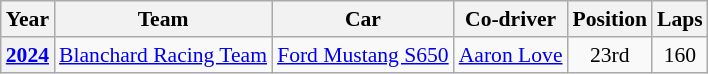<table class="wikitable" style="font-size: 90%;">
<tr>
<th>Year</th>
<th>Team</th>
<th>Car</th>
<th>Co-driver</th>
<th>Position</th>
<th>Laps</th>
</tr>
<tr>
<th><a href='#'>2024</a></th>
<td nowrap><a href='#'>Blanchard Racing Team</a></td>
<td nowrap><a href='#'>Ford Mustang S650</a></td>
<td nowrap> <a href='#'>Aaron Love</a></td>
<td align="center">23rd</td>
<td align="center">160</td>
</tr>
</table>
